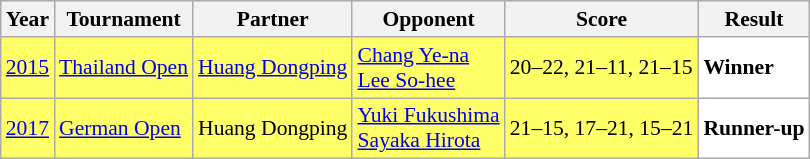<table class="sortable wikitable" style="font-size: 90%;">
<tr>
<th>Year</th>
<th>Tournament</th>
<th>Partner</th>
<th>Opponent</th>
<th>Score</th>
<th>Result</th>
</tr>
<tr style="background:#FFFF67">
<td align="center"><a href='#'>2015</a></td>
<td align="left"><a href='#'>Thailand Open</a></td>
<td align="left"> <a href='#'>Huang Dongping</a></td>
<td align="left"> <a href='#'>Chang Ye-na</a><br> <a href='#'>Lee So-hee</a></td>
<td align="left">20–22, 21–11, 21–15</td>
<td style="text-align:left; background:white"> <strong>Winner</strong></td>
</tr>
<tr style="background:#FFFF67">
<td align="center"><a href='#'>2017</a></td>
<td align="left"><a href='#'>German Open</a></td>
<td align="left"> Huang Dongping</td>
<td align="left"> <a href='#'>Yuki Fukushima</a><br> <a href='#'>Sayaka Hirota</a></td>
<td align="left">21–15, 17–21, 15–21</td>
<td style="text-align:left; background:white"> <strong>Runner-up</strong></td>
</tr>
</table>
